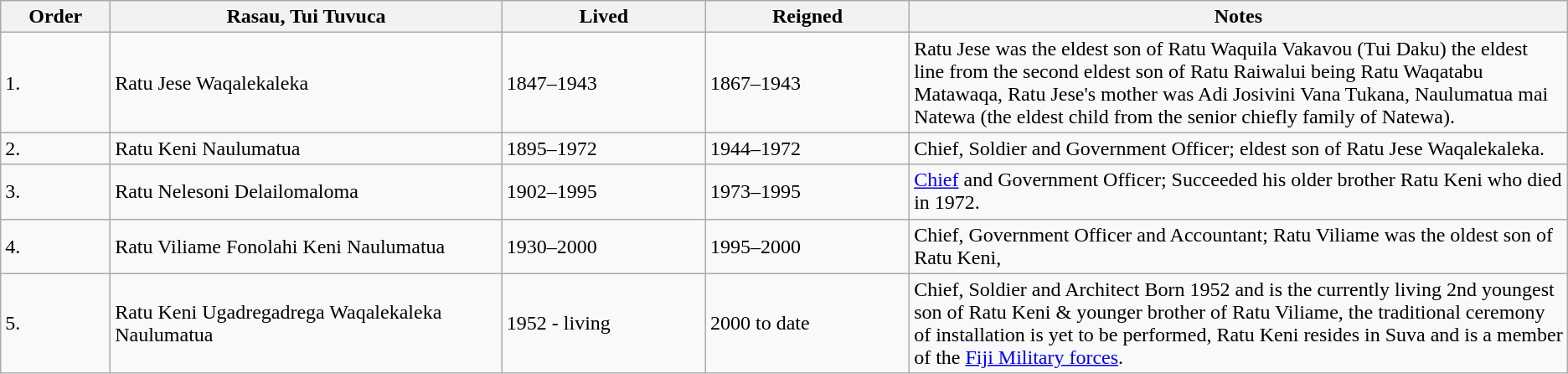<table class="wikitable">
<tr>
<th style="width:7%;">Order</th>
<th style="width:25%;">Rasau, Tui Tuvuca</th>
<th style="width:13%;">Lived</th>
<th style="width:13%;">Reigned</th>
<th style="width:100%;">Notes</th>
</tr>
<tr>
<td>1.</td>
<td>Ratu Jese Waqalekaleka</td>
<td>1847–1943</td>
<td>1867–1943</td>
<td>Ratu Jese was the eldest son of Ratu Waquila Vakavou (Tui Daku) the eldest line from the second eldest son of Ratu Raiwalui being Ratu Waqatabu Matawaqa, Ratu Jese's mother was Adi Josivini Vana Tukana, Naulumatua mai Natewa (the eldest child from the senior chiefly family of Natewa).</td>
</tr>
<tr>
<td>2.</td>
<td>Ratu Keni Naulumatua</td>
<td>1895–1972</td>
<td>1944–1972</td>
<td>Chief, Soldier and Government Officer; eldest son of Ratu Jese Waqalekaleka.</td>
</tr>
<tr>
<td>3.</td>
<td>Ratu Nelesoni Delailomaloma</td>
<td>1902–1995</td>
<td>1973–1995</td>
<td><a href='#'>Chief</a> and Government Officer; Succeeded his older brother Ratu Keni who died in 1972.</td>
</tr>
<tr>
<td>4.</td>
<td>Ratu Viliame Fonolahi Keni Naulumatua</td>
<td>1930–2000</td>
<td>1995–2000</td>
<td>Chief, Government Officer and Accountant; Ratu Viliame was the oldest son of Ratu Keni,</td>
</tr>
<tr>
<td>5.</td>
<td>Ratu Keni Ugadregadrega Waqalekaleka Naulumatua</td>
<td>1952 - living</td>
<td>2000 to date</td>
<td>Chief, Soldier and Architect Born 1952 and is the currently living 2nd youngest son of Ratu Keni & younger brother of Ratu Viliame, the traditional ceremony of installation is yet to be performed, Ratu Keni resides in Suva and is a member of the <a href='#'>Fiji Military forces</a>.</td>
</tr>
</table>
